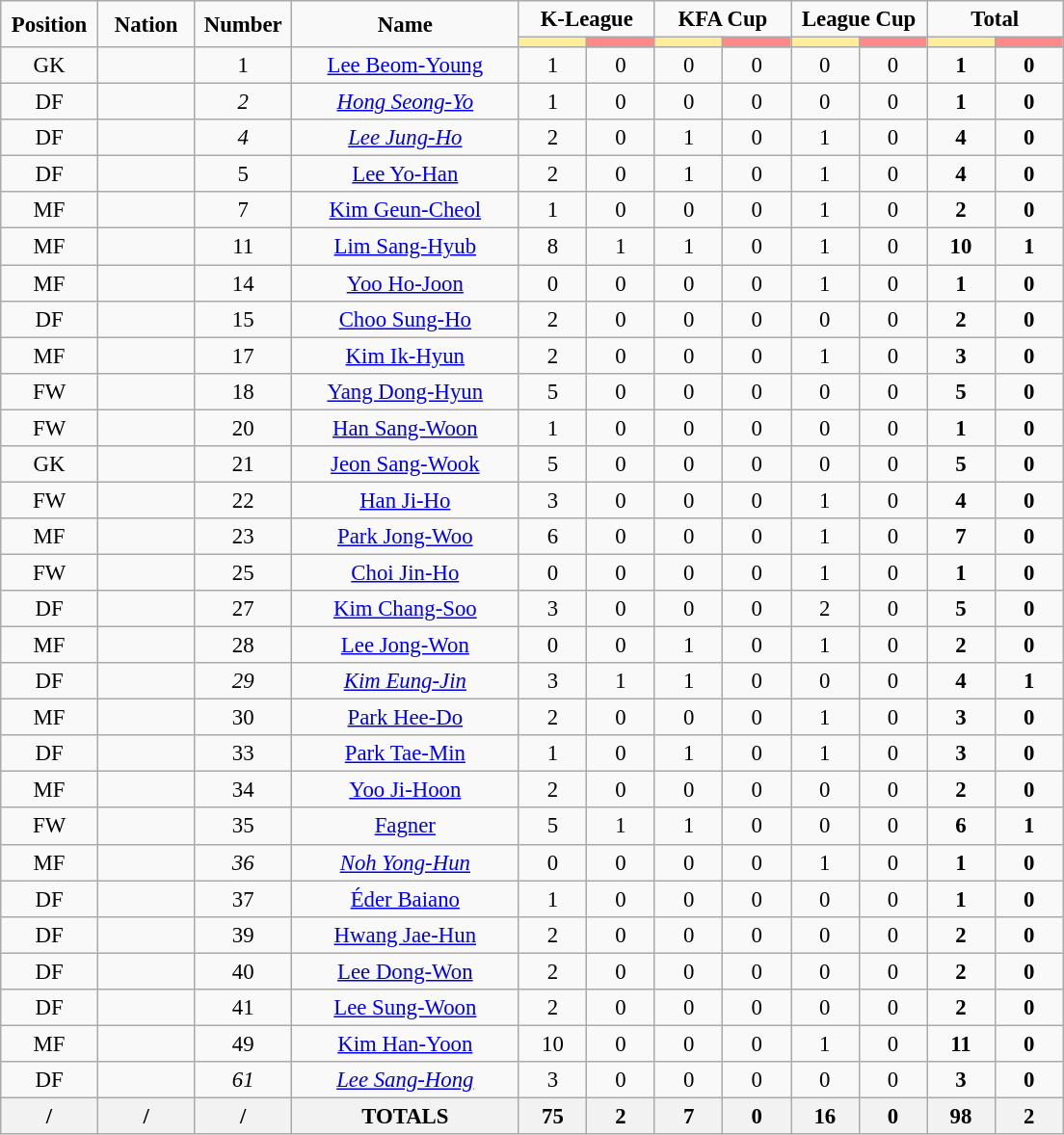<table class="wikitable" style="font-size: 95%; text-align: center;">
<tr>
<td rowspan="2" width="60" align="center"><strong>Position</strong></td>
<td rowspan="2" width="60" align="center"><strong>Nation</strong></td>
<td rowspan="2" width="60" align="center"><strong>Number</strong></td>
<td rowspan="2" width="150" align="center"><strong>Name</strong></td>
<td colspan="2" width="80" align="center"><strong>K-League</strong></td>
<td colspan="2" width="80" align="center"><strong>KFA Cup</strong></td>
<td colspan="2" width="80" align="center"><strong>League Cup</strong></td>
<td colspan="2" width="80" align="center"><strong>Total</strong></td>
</tr>
<tr>
<th width="40" style="background: #FFEE99"></th>
<th width="40" style="background: #FF8888"></th>
<th width="40" style="background: #FFEE99"></th>
<th width="40" style="background: #FF8888"></th>
<th width="40" style="background: #FFEE99"></th>
<th width="40" style="background: #FF8888"></th>
<th width="40" style="background: #FFEE99"></th>
<th width="40" style="background: #FF8888"></th>
</tr>
<tr>
<td>GK</td>
<td></td>
<td>1</td>
<td><a href='#'>Lee Beom-Young</a></td>
<td>1</td>
<td>0</td>
<td>0</td>
<td>0</td>
<td>0</td>
<td>0</td>
<td><strong>1</strong></td>
<td><strong>0</strong></td>
</tr>
<tr>
<td>DF</td>
<td></td>
<td><em>2</em></td>
<td><em><a href='#'>Hong Seong-Yo</a></em></td>
<td>1</td>
<td>0</td>
<td>0</td>
<td>0</td>
<td>0</td>
<td>0</td>
<td><strong>1</strong></td>
<td><strong>0</strong></td>
</tr>
<tr>
<td>DF</td>
<td></td>
<td><em>4</em></td>
<td><em><a href='#'>Lee Jung-Ho</a></em></td>
<td>2</td>
<td>0</td>
<td>1</td>
<td>0</td>
<td>1</td>
<td>0</td>
<td><strong>4</strong></td>
<td><strong>0</strong></td>
</tr>
<tr>
<td>DF</td>
<td></td>
<td>5</td>
<td><a href='#'>Lee Yo-Han</a></td>
<td>2</td>
<td>0</td>
<td>1</td>
<td>0</td>
<td>1</td>
<td>0</td>
<td><strong>4</strong></td>
<td><strong>0</strong></td>
</tr>
<tr>
<td>MF</td>
<td></td>
<td>7</td>
<td><a href='#'>Kim Geun-Cheol</a></td>
<td>1</td>
<td>0</td>
<td>0</td>
<td>0</td>
<td>1</td>
<td>0</td>
<td><strong>2</strong></td>
<td><strong>0</strong></td>
</tr>
<tr>
<td>MF</td>
<td></td>
<td>11</td>
<td><a href='#'>Lim Sang-Hyub</a></td>
<td>8</td>
<td>1</td>
<td>1</td>
<td>0</td>
<td>1</td>
<td>0</td>
<td><strong>10</strong></td>
<td><strong>1</strong></td>
</tr>
<tr>
<td>MF</td>
<td></td>
<td>14</td>
<td><a href='#'>Yoo Ho-Joon</a></td>
<td>0</td>
<td>0</td>
<td>0</td>
<td>0</td>
<td>1</td>
<td>0</td>
<td><strong>1</strong></td>
<td><strong>0</strong></td>
</tr>
<tr>
<td>DF</td>
<td></td>
<td>15</td>
<td><a href='#'>Choo Sung-Ho</a></td>
<td>2</td>
<td>0</td>
<td>0</td>
<td>0</td>
<td>0</td>
<td>0</td>
<td><strong>2</strong></td>
<td><strong>0</strong></td>
</tr>
<tr>
<td>MF</td>
<td></td>
<td>17</td>
<td><a href='#'>Kim Ik-Hyun</a></td>
<td>2</td>
<td>0</td>
<td>0</td>
<td>0</td>
<td>1</td>
<td>0</td>
<td><strong>3</strong></td>
<td><strong>0</strong></td>
</tr>
<tr>
<td>FW</td>
<td></td>
<td>18</td>
<td><a href='#'>Yang Dong-Hyun</a></td>
<td>5</td>
<td>0</td>
<td>0</td>
<td>0</td>
<td>0</td>
<td>0</td>
<td><strong>5</strong></td>
<td><strong>0</strong></td>
</tr>
<tr>
<td>FW</td>
<td></td>
<td>20</td>
<td><a href='#'>Han Sang-Woon</a></td>
<td>1</td>
<td>0</td>
<td>0</td>
<td>0</td>
<td>0</td>
<td>0</td>
<td><strong>1</strong></td>
<td><strong>0</strong></td>
</tr>
<tr>
<td>GK</td>
<td></td>
<td>21</td>
<td><a href='#'>Jeon Sang-Wook</a></td>
<td>5</td>
<td>0</td>
<td>0</td>
<td>0</td>
<td>0</td>
<td>0</td>
<td><strong>5</strong></td>
<td><strong>0</strong></td>
</tr>
<tr>
<td>FW</td>
<td></td>
<td>22</td>
<td><a href='#'>Han Ji-Ho</a></td>
<td>3</td>
<td>0</td>
<td>0</td>
<td>0</td>
<td>1</td>
<td>0</td>
<td><strong>4</strong></td>
<td><strong>0</strong></td>
</tr>
<tr>
<td>MF</td>
<td></td>
<td>23</td>
<td><a href='#'>Park Jong-Woo</a></td>
<td>6</td>
<td>0</td>
<td>0</td>
<td>0</td>
<td>1</td>
<td>0</td>
<td><strong>7</strong></td>
<td><strong>0</strong></td>
</tr>
<tr>
<td>FW</td>
<td></td>
<td>25</td>
<td><a href='#'>Choi Jin-Ho</a></td>
<td>0</td>
<td>0</td>
<td>0</td>
<td>0</td>
<td>1</td>
<td>0</td>
<td><strong>1</strong></td>
<td><strong>0</strong></td>
</tr>
<tr>
<td>DF</td>
<td></td>
<td>27</td>
<td><a href='#'>Kim Chang-Soo</a></td>
<td>3</td>
<td>0</td>
<td>0</td>
<td>0</td>
<td>2</td>
<td>0</td>
<td><strong>5</strong></td>
<td><strong>0</strong></td>
</tr>
<tr>
<td>MF</td>
<td></td>
<td>28</td>
<td><a href='#'>Lee Jong-Won</a></td>
<td>0</td>
<td>0</td>
<td>1</td>
<td>0</td>
<td>1</td>
<td>0</td>
<td><strong>2</strong></td>
<td><strong>0</strong></td>
</tr>
<tr>
<td>DF</td>
<td></td>
<td><em>29</em></td>
<td><em><a href='#'>Kim Eung-Jin</a></em></td>
<td>3</td>
<td>1</td>
<td>1</td>
<td>0</td>
<td>0</td>
<td>0</td>
<td><strong>4</strong></td>
<td><strong>1</strong></td>
</tr>
<tr>
<td>MF</td>
<td></td>
<td>30</td>
<td><a href='#'>Park Hee-Do</a></td>
<td>2</td>
<td>0</td>
<td>0</td>
<td>0</td>
<td>1</td>
<td>0</td>
<td><strong>3</strong></td>
<td><strong>0</strong></td>
</tr>
<tr>
<td>DF</td>
<td></td>
<td>33</td>
<td><a href='#'>Park Tae-Min</a></td>
<td>1</td>
<td>0</td>
<td>1</td>
<td>0</td>
<td>1</td>
<td>0</td>
<td><strong>3</strong></td>
<td><strong>0</strong></td>
</tr>
<tr>
<td>MF</td>
<td></td>
<td>34</td>
<td><a href='#'>Yoo Ji-Hoon</a></td>
<td>2</td>
<td>0</td>
<td>0</td>
<td>0</td>
<td>0</td>
<td>0</td>
<td><strong>2</strong></td>
<td><strong>0</strong></td>
</tr>
<tr>
<td>FW</td>
<td></td>
<td>35</td>
<td><a href='#'>Fagner</a></td>
<td>5</td>
<td>1</td>
<td>1</td>
<td>0</td>
<td>0</td>
<td>0</td>
<td><strong>6</strong></td>
<td><strong>1</strong></td>
</tr>
<tr>
<td>MF</td>
<td></td>
<td><em>36</em></td>
<td><em><a href='#'>Noh Yong-Hun</a></em></td>
<td>0</td>
<td>0</td>
<td>0</td>
<td>0</td>
<td>1</td>
<td>0</td>
<td><strong>1</strong></td>
<td><strong>0</strong></td>
</tr>
<tr>
<td>DF</td>
<td></td>
<td>37</td>
<td><a href='#'>Éder Baiano</a></td>
<td>1</td>
<td>0</td>
<td>0</td>
<td>0</td>
<td>0</td>
<td>0</td>
<td><strong>1</strong></td>
<td><strong>0</strong></td>
</tr>
<tr>
<td>DF</td>
<td></td>
<td>39</td>
<td><a href='#'>Hwang Jae-Hun</a></td>
<td>2</td>
<td>0</td>
<td>0</td>
<td>0</td>
<td>0</td>
<td>0</td>
<td><strong>2</strong></td>
<td><strong>0</strong></td>
</tr>
<tr>
<td>DF</td>
<td></td>
<td>40</td>
<td><a href='#'>Lee Dong-Won</a></td>
<td>2</td>
<td>0</td>
<td>0</td>
<td>0</td>
<td>0</td>
<td>0</td>
<td><strong>2</strong></td>
<td><strong>0</strong></td>
</tr>
<tr>
<td>DF</td>
<td></td>
<td>41</td>
<td><a href='#'>Lee Sung-Woon</a></td>
<td>2</td>
<td>0</td>
<td>0</td>
<td>0</td>
<td>0</td>
<td>0</td>
<td><strong>2</strong></td>
<td><strong>0</strong></td>
</tr>
<tr>
<td>MF</td>
<td></td>
<td>49</td>
<td><a href='#'>Kim Han-Yoon</a></td>
<td>10</td>
<td>0</td>
<td>0</td>
<td>0</td>
<td>1</td>
<td>0</td>
<td><strong>11</strong></td>
<td><strong>0</strong></td>
</tr>
<tr>
<td>DF</td>
<td></td>
<td><em>61</em></td>
<td><em><a href='#'>Lee Sang-Hong</a></em></td>
<td>3</td>
<td>0</td>
<td>0</td>
<td>0</td>
<td>0</td>
<td>0</td>
<td><strong>3</strong></td>
<td><strong>0</strong></td>
</tr>
<tr>
<th>/</th>
<th>/</th>
<th>/</th>
<th>TOTALS</th>
<th>75</th>
<th>2</th>
<th>7</th>
<th>0</th>
<th>16</th>
<th>0</th>
<th>98</th>
<th>2</th>
</tr>
</table>
